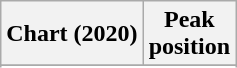<table class="wikitable sortable plainrowheaders" style="text-align:center">
<tr>
<th scope="col">Chart (2020)</th>
<th scope="col">Peak<br>position</th>
</tr>
<tr>
</tr>
<tr>
</tr>
<tr>
</tr>
</table>
